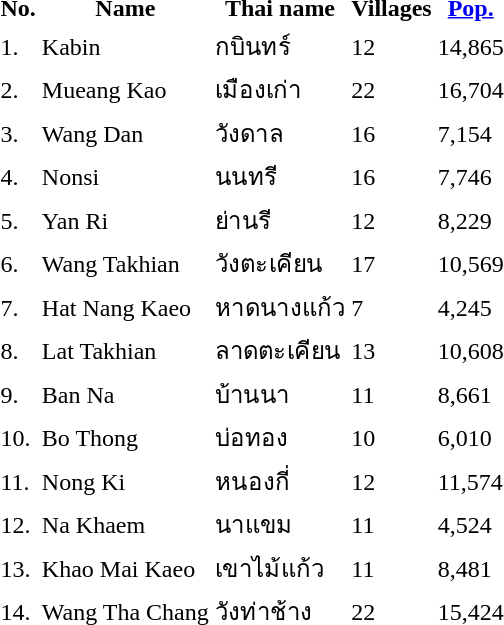<table>
<tr>
<th>No.</th>
<th>Name</th>
<th>Thai name</th>
<th>Villages</th>
<th><a href='#'>Pop.</a></th>
</tr>
<tr>
<td>1.</td>
<td>Kabin</td>
<td>กบินทร์</td>
<td>12</td>
<td>14,865</td>
<td></td>
</tr>
<tr>
<td>2.</td>
<td>Mueang Kao</td>
<td>เมืองเก่า</td>
<td>22</td>
<td>16,704</td>
<td></td>
</tr>
<tr>
<td>3.</td>
<td>Wang Dan</td>
<td>วังดาล</td>
<td>16</td>
<td>7,154</td>
<td></td>
</tr>
<tr>
<td>4.</td>
<td>Nonsi</td>
<td>นนทรี</td>
<td>16</td>
<td>7,746</td>
<td></td>
</tr>
<tr>
<td>5.</td>
<td>Yan Ri</td>
<td>ย่านรี</td>
<td>12</td>
<td>8,229</td>
<td></td>
</tr>
<tr>
<td>6.</td>
<td>Wang Takhian</td>
<td>วังตะเคียน</td>
<td>17</td>
<td>10,569</td>
<td></td>
</tr>
<tr>
<td>7.</td>
<td>Hat Nang Kaeo</td>
<td>หาดนางแก้ว</td>
<td>7</td>
<td>4,245</td>
<td></td>
</tr>
<tr>
<td>8.</td>
<td>Lat Takhian</td>
<td>ลาดตะเคียน</td>
<td>13</td>
<td>10,608</td>
<td></td>
</tr>
<tr>
<td>9.</td>
<td>Ban Na</td>
<td>บ้านนา</td>
<td>11</td>
<td>8,661</td>
<td></td>
</tr>
<tr>
<td>10.</td>
<td>Bo Thong</td>
<td>บ่อทอง</td>
<td>10</td>
<td>6,010</td>
<td></td>
</tr>
<tr>
<td>11.</td>
<td>Nong Ki</td>
<td>หนองกี่</td>
<td>12</td>
<td>11,574</td>
<td></td>
</tr>
<tr>
<td>12.</td>
<td>Na Khaem</td>
<td>นาแขม</td>
<td>11</td>
<td>4,524</td>
<td></td>
</tr>
<tr>
<td>13.</td>
<td>Khao Mai Kaeo</td>
<td>เขาไม้แก้ว</td>
<td>11</td>
<td>8,481</td>
<td></td>
</tr>
<tr>
<td>14.</td>
<td>Wang Tha Chang</td>
<td>วังท่าช้าง</td>
<td>22</td>
<td>15,424</td>
<td></td>
</tr>
</table>
